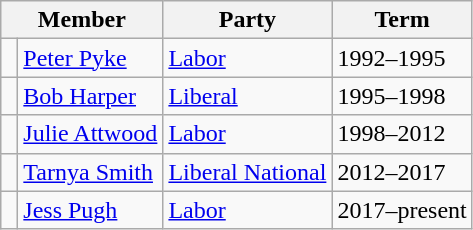<table class="wikitable">
<tr>
<th colspan="2">Member</th>
<th>Party</th>
<th>Term</th>
</tr>
<tr>
<td> </td>
<td><a href='#'>Peter Pyke</a></td>
<td><a href='#'>Labor</a></td>
<td>1992–1995</td>
</tr>
<tr>
<td> </td>
<td><a href='#'>Bob Harper</a></td>
<td><a href='#'>Liberal</a></td>
<td>1995–1998</td>
</tr>
<tr>
<td> </td>
<td><a href='#'>Julie Attwood</a></td>
<td><a href='#'>Labor</a></td>
<td>1998–2012</td>
</tr>
<tr>
<td> </td>
<td><a href='#'>Tarnya Smith</a></td>
<td><a href='#'>Liberal National</a></td>
<td>2012–2017</td>
</tr>
<tr>
<td> </td>
<td><a href='#'>Jess Pugh</a></td>
<td><a href='#'>Labor</a></td>
<td>2017–present</td>
</tr>
</table>
